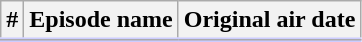<table class="wikitable"  style="background:#fff;">
<tr style="border-bottom:3px solid #CCF">
<th>#</th>
<th>Episode name</th>
<th>Original air date</th>
</tr>
<tr>
</tr>
</table>
